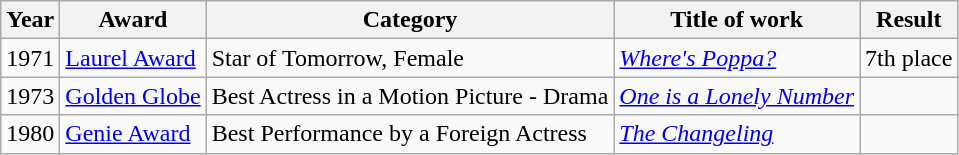<table class="wikitable sortable">
<tr>
<th>Year</th>
<th>Award</th>
<th>Category</th>
<th>Title of work</th>
<th>Result</th>
</tr>
<tr>
<td>1971</td>
<td><a href='#'>Laurel Award</a></td>
<td>Star of Tomorrow, Female</td>
<td><em><a href='#'>Where's Poppa?</a></em></td>
<td>7th place</td>
</tr>
<tr>
<td>1973</td>
<td><a href='#'>Golden Globe</a></td>
<td>Best Actress in a Motion Picture - Drama</td>
<td><em><a href='#'>One is a Lonely Number</a></em></td>
<td></td>
</tr>
<tr>
<td>1980</td>
<td><a href='#'>Genie Award</a></td>
<td>Best Performance by a Foreign Actress</td>
<td><em><a href='#'>The Changeling</a></em></td>
<td></td>
</tr>
</table>
